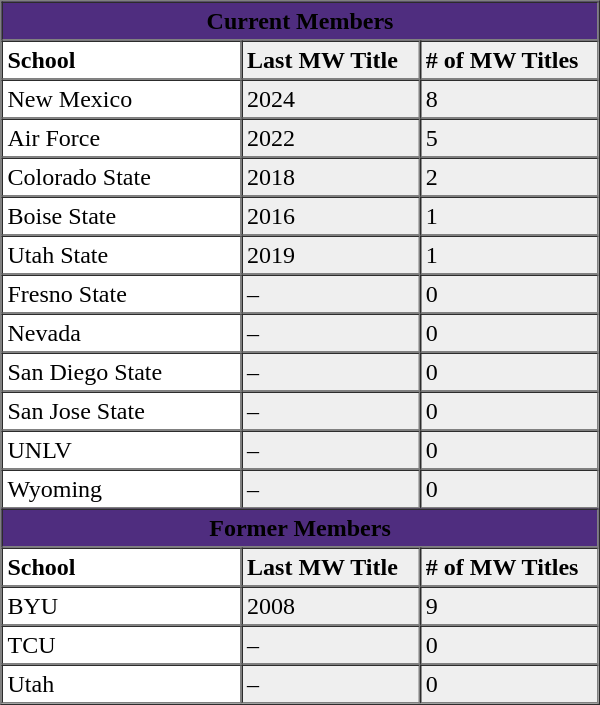<table border="1" cellpadding="3" cellspacing="0" align="right" width="400px">
<tr>
<td colspan=4 align="center" bgcolor="#4F2D7F"><span><strong>Current Members</strong></span></td>
</tr>
<tr>
<td style="background:#ffffff;" width="110"><strong>School</strong></td>
<td style="background:#efefef;" width="80"><strong>Last MW Title</strong></td>
<td style="background:#efefef;" width="80"><strong># of MW Titles</strong></td>
</tr>
<tr>
<td bgcolor="#ffffff">New Mexico</td>
<td bgcolor="#efefef">2024</td>
<td bgcolor="#efefef">8</td>
</tr>
<tr>
<td bgcolor="#ffffff">Air Force</td>
<td bgcolor="#efefef">2022</td>
<td bgcolor="#efefef">5</td>
</tr>
<tr>
<td bgcolor="#ffffff">Colorado State</td>
<td bgcolor="#efefef">2018</td>
<td bgcolor="#efefef">2</td>
</tr>
<tr>
<td bgcolor="#ffffff">Boise State</td>
<td bgcolor="#efefef">2016</td>
<td bgcolor="#efefef">1</td>
</tr>
<tr>
<td bgcolor="#ffffff">Utah State</td>
<td bgcolor="#efefef">2019</td>
<td bgcolor="#efefef">1</td>
</tr>
<tr>
<td bgcolor="#ffffff">Fresno State</td>
<td bgcolor="#efefef">–</td>
<td bgcolor="#efefef">0</td>
</tr>
<tr>
<td bgcolor="#ffffff">Nevada</td>
<td bgcolor="#efefef">–</td>
<td bgcolor="#efefef">0</td>
</tr>
<tr>
<td bgcolor="#ffffff">San Diego State</td>
<td bgcolor="#efefef">–</td>
<td bgcolor="#efefef">0</td>
</tr>
<tr>
<td bgcolor="#ffffff">San Jose State</td>
<td bgcolor="#efefef">–</td>
<td bgcolor="#efefef">0</td>
</tr>
<tr>
<td bgcolor="#ffffff">UNLV</td>
<td bgcolor="#efefef">–</td>
<td bgcolor="#efefef">0</td>
</tr>
<tr>
<td bgcolor="#ffffff">Wyoming</td>
<td bgcolor="#efefef">–</td>
<td bgcolor="#efefef">0</td>
</tr>
<tr>
<td colspan=4 align="center" bgcolor="#4F2D7F"><span><strong>Former Members</strong></span></td>
</tr>
<tr>
<td style="background:#ffffff;" width="110"><strong>School</strong></td>
<td style="background:#efefef;" width="80"><strong>Last MW Title</strong></td>
<td style="background:#efefef;" width="80"><strong># of MW Titles</strong></td>
</tr>
<tr>
<td bgcolor="#ffffff">BYU</td>
<td bgcolor="#efefef">2008</td>
<td bgcolor="#efefef">9</td>
</tr>
<tr>
<td bgcolor="#ffffff">TCU</td>
<td bgcolor="#efefef">–</td>
<td bgcolor="#efefef">0</td>
</tr>
<tr>
<td bgcolor="#ffffff">Utah</td>
<td bgcolor="#efefef">–</td>
<td bgcolor="#efefef">0</td>
</tr>
</table>
